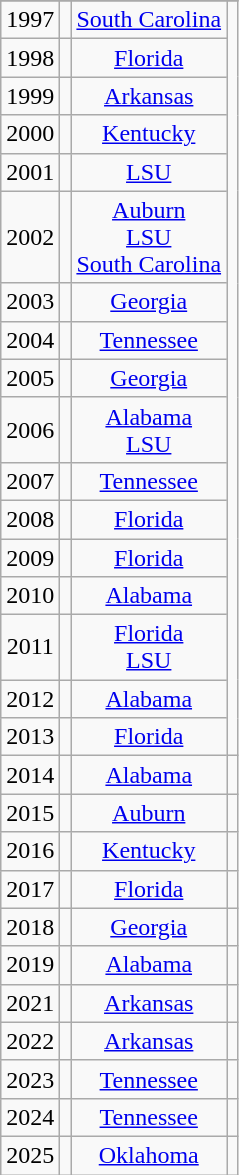<table class="wikitable sortable">
<tr>
</tr>
<tr align=center>
<td>1997</td>
<td></td>
<td><a href='#'>South Carolina</a></td>
<td rowspan="17"></td>
</tr>
<tr align=center>
<td>1998</td>
<td></td>
<td><a href='#'>Florida</a></td>
</tr>
<tr align=center>
<td>1999</td>
<td></td>
<td><a href='#'>Arkansas</a></td>
</tr>
<tr align=center>
<td>2000</td>
<td></td>
<td><a href='#'>Kentucky</a></td>
</tr>
<tr align=center>
<td>2001</td>
<td></td>
<td><a href='#'>LSU</a></td>
</tr>
<tr align=center>
<td>2002</td>
<td> <br> <br> </td>
<td><a href='#'>Auburn</a><br><a href='#'>LSU</a><br><a href='#'>South Carolina</a></td>
</tr>
<tr align=center>
<td>2003</td>
<td></td>
<td><a href='#'>Georgia</a></td>
</tr>
<tr align=center>
<td>2004</td>
<td><br></td>
<td><a href='#'>Tennessee</a></td>
</tr>
<tr align=center>
<td>2005</td>
<td></td>
<td><a href='#'>Georgia</a></td>
</tr>
<tr align=center>
<td>2006</td>
<td><br></td>
<td><a href='#'>Alabama</a><br><a href='#'>LSU</a></td>
</tr>
<tr align=center>
<td>2007</td>
<td><br></td>
<td><a href='#'>Tennessee</a></td>
</tr>
<tr align=center>
<td>2008</td>
<td></td>
<td><a href='#'>Florida</a></td>
</tr>
<tr align=center>
<td>2009</td>
<td></td>
<td><a href='#'>Florida</a></td>
</tr>
<tr align=center>
<td>2010</td>
<td></td>
<td><a href='#'>Alabama</a></td>
</tr>
<tr align=center>
<td>2011</td>
<td><br></td>
<td><a href='#'>Florida</a><br><a href='#'>LSU</a></td>
</tr>
<tr align=center>
<td>2012</td>
<td></td>
<td><a href='#'>Alabama</a></td>
</tr>
<tr align=center>
<td>2013</td>
<td></td>
<td><a href='#'>Florida</a></td>
</tr>
<tr align=center>
<td>2014</td>
<td></td>
<td><a href='#'>Alabama</a></td>
<td style="text-align:center;"></td>
</tr>
<tr align=center>
<td>2015</td>
<td></td>
<td><a href='#'>Auburn</a></td>
<td style="text-align:center;"></td>
</tr>
<tr align=center>
<td>2016</td>
<td></td>
<td><a href='#'>Kentucky</a></td>
<td style="text-align:center;"></td>
</tr>
<tr align=center>
<td>2017</td>
<td></td>
<td><a href='#'>Florida</a></td>
<td style="text-align:center;"></td>
</tr>
<tr align=center>
<td>2018</td>
<td></td>
<td><a href='#'>Georgia</a></td>
<td style="text-align:center;"></td>
</tr>
<tr align=center>
<td>2019</td>
<td></td>
<td><a href='#'>Alabama</a></td>
<td style="text-align:center;"></td>
</tr>
<tr align=center>
<td>2021</td>
<td></td>
<td><a href='#'>Arkansas</a></td>
<td style="text-align:center;"></td>
</tr>
<tr align=center>
<td>2022</td>
<td></td>
<td><a href='#'>Arkansas</a></td>
<td style="text-align:center;"></td>
</tr>
<tr align=center>
<td>2023</td>
<td></td>
<td><a href='#'>Tennessee</a></td>
<td style="text-align:center;"></td>
</tr>
<tr align=center>
<td>2024</td>
<td></td>
<td><a href='#'>Tennessee</a></td>
<td style="text-align:center;"></td>
</tr>
<tr align=center>
<td>2025</td>
<td></td>
<td><a href='#'>Oklahoma</a></td>
<td style="text-align:center;"></td>
</tr>
</table>
